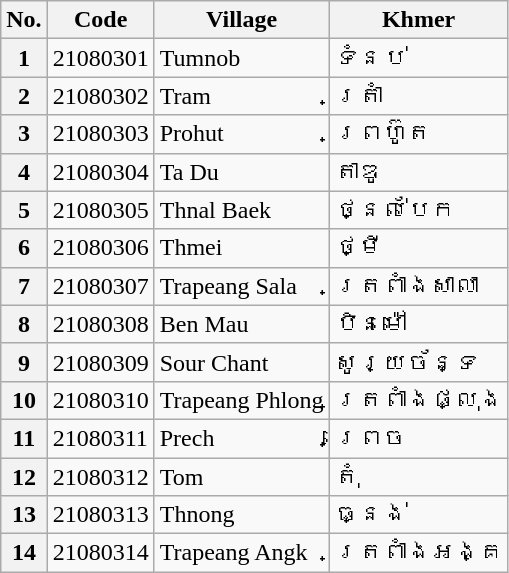<table class="wikitable sortable mw-collapsible">
<tr>
<th>No.</th>
<th>Code</th>
<th>Village</th>
<th>Khmer</th>
</tr>
<tr>
<th>1</th>
<td>21080301</td>
<td>Tumnob</td>
<td>ទំនប់</td>
</tr>
<tr>
<th>2</th>
<td>21080302</td>
<td>Tram</td>
<td>ត្រាំ</td>
</tr>
<tr>
<th>3</th>
<td>21080303</td>
<td>Prohut</td>
<td>ព្រហ៊ូត</td>
</tr>
<tr>
<th>4</th>
<td>21080304</td>
<td>Ta Du</td>
<td>តាឌូ</td>
</tr>
<tr>
<th>5</th>
<td>21080305</td>
<td>Thnal Baek</td>
<td>ថ្នល់បែក</td>
</tr>
<tr>
<th>6</th>
<td>21080306</td>
<td>Thmei</td>
<td>ថ្មី</td>
</tr>
<tr>
<th>7</th>
<td>21080307</td>
<td>Trapeang Sala</td>
<td>ត្រពាំងសាលា</td>
</tr>
<tr>
<th>8</th>
<td>21080308</td>
<td>Ben Mau</td>
<td>បិនម៉ៅ</td>
</tr>
<tr>
<th>9</th>
<td>21080309</td>
<td>Sour Chant</td>
<td>សូរ្យច័ន្ទ</td>
</tr>
<tr>
<th>10</th>
<td>21080310</td>
<td>Trapeang Phlong</td>
<td>ត្រពាំងផ្លុង</td>
</tr>
<tr>
<th>11</th>
<td>21080311</td>
<td>Prech</td>
<td>ព្រេច</td>
</tr>
<tr>
<th>12</th>
<td>21080312</td>
<td>Tom</td>
<td>តុំ</td>
</tr>
<tr>
<th>13</th>
<td>21080313</td>
<td>Thnong</td>
<td>ធ្នង់</td>
</tr>
<tr>
<th>14</th>
<td>21080314</td>
<td>Trapeang Angk</td>
<td>ត្រពាំងអង្គ</td>
</tr>
</table>
